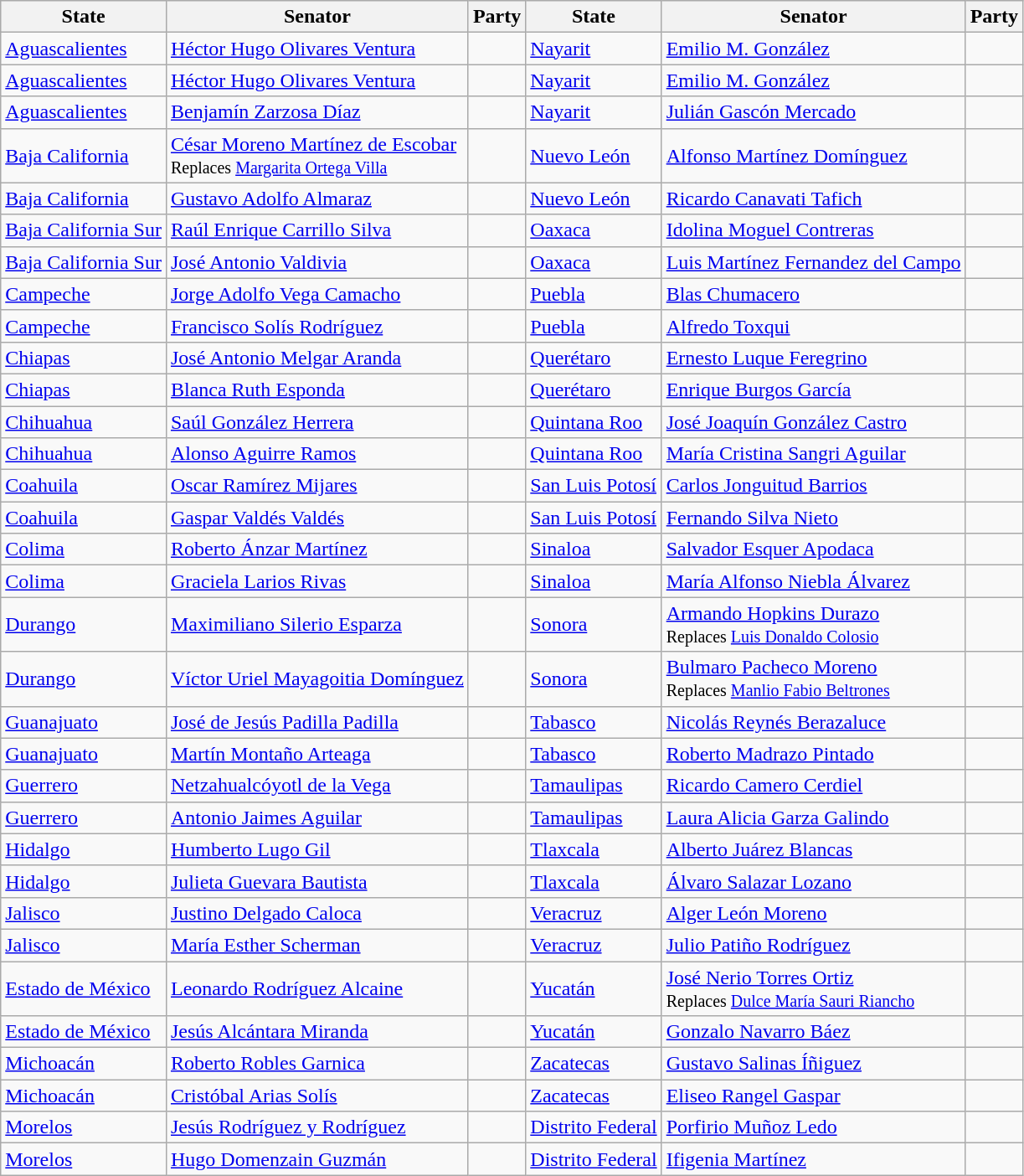<table class="wikitable">
<tr style="background:#efefef;">
<th><strong>State</strong></th>
<th><strong>Senator</strong></th>
<th><strong>Party</strong></th>
<th><strong>State</strong></th>
<th><strong>Senator</strong></th>
<th><strong>Party</strong></th>
</tr>
<tr>
<td><a href='#'>Aguascalientes</a></td>
<td><a href='#'>Héctor Hugo Olivares Ventura</a></td>
<td></td>
<td><a href='#'>Nayarit</a></td>
<td><a href='#'>Emilio M. González</a></td>
<td></td>
</tr>
<tr>
<td><a href='#'>Aguascalientes</a></td>
<td><a href='#'>Héctor Hugo Olivares Ventura</a></td>
<td></td>
<td><a href='#'>Nayarit</a></td>
<td><a href='#'>Emilio M. González</a></td>
<td></td>
</tr>
<tr>
<td><a href='#'>Aguascalientes</a></td>
<td><a href='#'>Benjamín Zarzosa Díaz</a></td>
<td></td>
<td><a href='#'>Nayarit</a></td>
<td><a href='#'>Julián Gascón Mercado</a></td>
<td></td>
</tr>
<tr>
<td><a href='#'>Baja California</a></td>
<td><a href='#'>César Moreno Martínez de Escobar</a><br><small>Replaces <a href='#'>Margarita Ortega Villa</a></small></td>
<td></td>
<td><a href='#'>Nuevo León</a></td>
<td><a href='#'>Alfonso Martínez Domínguez</a></td>
<td></td>
</tr>
<tr>
<td><a href='#'>Baja California</a></td>
<td><a href='#'>Gustavo Adolfo Almaraz</a></td>
<td></td>
<td><a href='#'>Nuevo León</a></td>
<td><a href='#'>Ricardo Canavati Tafich</a></td>
<td></td>
</tr>
<tr>
<td><a href='#'>Baja California Sur</a></td>
<td><a href='#'>Raúl Enrique Carrillo Silva</a></td>
<td></td>
<td><a href='#'>Oaxaca</a></td>
<td><a href='#'>Idolina Moguel Contreras</a></td>
<td></td>
</tr>
<tr>
<td><a href='#'>Baja California Sur</a></td>
<td><a href='#'>José Antonio Valdivia</a></td>
<td></td>
<td><a href='#'>Oaxaca</a></td>
<td><a href='#'>Luis Martínez Fernandez del Campo</a></td>
<td></td>
</tr>
<tr>
<td><a href='#'>Campeche</a></td>
<td><a href='#'>Jorge Adolfo Vega Camacho</a></td>
<td></td>
<td><a href='#'>Puebla</a></td>
<td><a href='#'>Blas Chumacero</a></td>
<td></td>
</tr>
<tr>
<td><a href='#'>Campeche</a></td>
<td><a href='#'>Francisco Solís Rodríguez</a></td>
<td></td>
<td><a href='#'>Puebla</a></td>
<td><a href='#'>Alfredo Toxqui</a></td>
<td></td>
</tr>
<tr>
<td><a href='#'>Chiapas</a></td>
<td><a href='#'>José Antonio Melgar Aranda</a></td>
<td></td>
<td><a href='#'>Querétaro</a></td>
<td><a href='#'>Ernesto Luque Feregrino</a></td>
<td></td>
</tr>
<tr>
<td><a href='#'>Chiapas</a></td>
<td><a href='#'>Blanca Ruth Esponda</a></td>
<td></td>
<td><a href='#'>Querétaro</a></td>
<td><a href='#'>Enrique Burgos García</a></td>
<td></td>
</tr>
<tr>
<td><a href='#'>Chihuahua</a></td>
<td><a href='#'>Saúl González Herrera</a></td>
<td></td>
<td><a href='#'>Quintana Roo</a></td>
<td><a href='#'>José Joaquín González Castro</a></td>
<td></td>
</tr>
<tr>
<td><a href='#'>Chihuahua</a></td>
<td><a href='#'>Alonso Aguirre Ramos</a></td>
<td></td>
<td><a href='#'>Quintana Roo</a></td>
<td><a href='#'>María Cristina Sangri Aguilar</a></td>
<td></td>
</tr>
<tr>
<td><a href='#'>Coahuila</a></td>
<td><a href='#'>Oscar Ramírez Mijares</a></td>
<td></td>
<td><a href='#'>San Luis Potosí</a></td>
<td><a href='#'>Carlos Jonguitud Barrios</a></td>
<td></td>
</tr>
<tr>
<td><a href='#'>Coahuila</a></td>
<td><a href='#'>Gaspar Valdés Valdés</a></td>
<td></td>
<td><a href='#'>San Luis Potosí</a></td>
<td><a href='#'>Fernando Silva Nieto</a></td>
<td></td>
</tr>
<tr>
<td><a href='#'>Colima</a></td>
<td><a href='#'>Roberto Ánzar Martínez</a></td>
<td></td>
<td><a href='#'>Sinaloa</a></td>
<td><a href='#'>Salvador Esquer Apodaca</a></td>
<td></td>
</tr>
<tr>
<td><a href='#'>Colima</a></td>
<td><a href='#'>Graciela Larios Rivas</a></td>
<td></td>
<td><a href='#'>Sinaloa</a></td>
<td><a href='#'>María Alfonso Niebla Álvarez</a></td>
<td></td>
</tr>
<tr>
<td><a href='#'>Durango</a></td>
<td><a href='#'>Maximiliano Silerio Esparza</a></td>
<td></td>
<td><a href='#'>Sonora</a></td>
<td><a href='#'>Armando Hopkins Durazo</a><br><small>Replaces <a href='#'>Luis Donaldo Colosio</a></small></td>
<td></td>
</tr>
<tr>
<td><a href='#'>Durango</a></td>
<td><a href='#'>Víctor Uriel Mayagoitia Domínguez</a></td>
<td></td>
<td><a href='#'>Sonora</a></td>
<td><a href='#'>Bulmaro Pacheco Moreno</a><br><small>Replaces <a href='#'>Manlio Fabio Beltrones</a></small></td>
<td></td>
</tr>
<tr>
<td><a href='#'>Guanajuato</a></td>
<td><a href='#'>José de Jesús Padilla Padilla</a></td>
<td></td>
<td><a href='#'>Tabasco</a></td>
<td><a href='#'>Nicolás Reynés Berazaluce</a></td>
<td></td>
</tr>
<tr>
<td><a href='#'>Guanajuato</a></td>
<td><a href='#'>Martín Montaño Arteaga</a></td>
<td></td>
<td><a href='#'>Tabasco</a></td>
<td><a href='#'>Roberto Madrazo Pintado</a></td>
<td></td>
</tr>
<tr>
<td><a href='#'>Guerrero</a></td>
<td><a href='#'>Netzahualcóyotl de la Vega</a></td>
<td></td>
<td><a href='#'>Tamaulipas</a></td>
<td><a href='#'>Ricardo Camero Cerdiel</a></td>
<td></td>
</tr>
<tr>
<td><a href='#'>Guerrero</a></td>
<td><a href='#'>Antonio Jaimes Aguilar</a></td>
<td></td>
<td><a href='#'>Tamaulipas</a></td>
<td><a href='#'>Laura Alicia Garza Galindo</a></td>
<td></td>
</tr>
<tr>
<td><a href='#'>Hidalgo</a></td>
<td><a href='#'>Humberto Lugo Gil</a></td>
<td></td>
<td><a href='#'>Tlaxcala</a></td>
<td><a href='#'>Alberto Juárez Blancas</a></td>
<td></td>
</tr>
<tr>
<td><a href='#'>Hidalgo</a></td>
<td><a href='#'>Julieta Guevara Bautista</a></td>
<td></td>
<td><a href='#'>Tlaxcala</a></td>
<td><a href='#'>Álvaro Salazar Lozano</a></td>
<td></td>
</tr>
<tr>
<td><a href='#'>Jalisco</a></td>
<td><a href='#'>Justino Delgado Caloca</a></td>
<td></td>
<td><a href='#'>Veracruz</a></td>
<td><a href='#'>Alger León Moreno</a></td>
<td></td>
</tr>
<tr>
<td><a href='#'>Jalisco</a></td>
<td><a href='#'>María Esther Scherman</a></td>
<td></td>
<td><a href='#'>Veracruz</a></td>
<td><a href='#'>Julio Patiño Rodríguez</a></td>
<td></td>
</tr>
<tr>
<td><a href='#'>Estado de México</a></td>
<td><a href='#'>Leonardo Rodríguez Alcaine</a></td>
<td></td>
<td><a href='#'>Yucatán</a></td>
<td><a href='#'>José Nerio Torres Ortiz</a><br><small>Replaces <a href='#'>Dulce María Sauri Riancho</a></small></td>
<td></td>
</tr>
<tr>
<td><a href='#'>Estado de México</a></td>
<td><a href='#'>Jesús Alcántara Miranda</a></td>
<td></td>
<td><a href='#'>Yucatán</a></td>
<td><a href='#'>Gonzalo Navarro Báez</a></td>
<td></td>
</tr>
<tr>
<td><a href='#'>Michoacán</a></td>
<td><a href='#'>Roberto Robles Garnica</a></td>
<td></td>
<td><a href='#'>Zacatecas</a></td>
<td><a href='#'>Gustavo Salinas Íñiguez</a></td>
<td></td>
</tr>
<tr>
<td><a href='#'>Michoacán</a></td>
<td><a href='#'>Cristóbal Arias Solís</a></td>
<td></td>
<td><a href='#'>Zacatecas</a></td>
<td><a href='#'>Eliseo Rangel Gaspar</a></td>
<td></td>
</tr>
<tr>
<td><a href='#'>Morelos</a></td>
<td><a href='#'>Jesús Rodríguez y Rodríguez</a></td>
<td></td>
<td><a href='#'>Distrito Federal</a></td>
<td><a href='#'>Porfirio Muñoz Ledo</a></td>
<td></td>
</tr>
<tr>
<td><a href='#'>Morelos</a></td>
<td><a href='#'>Hugo Domenzain Guzmán</a></td>
<td></td>
<td><a href='#'>Distrito Federal</a></td>
<td><a href='#'>Ifigenia Martínez</a></td>
<td></td>
</tr>
</table>
